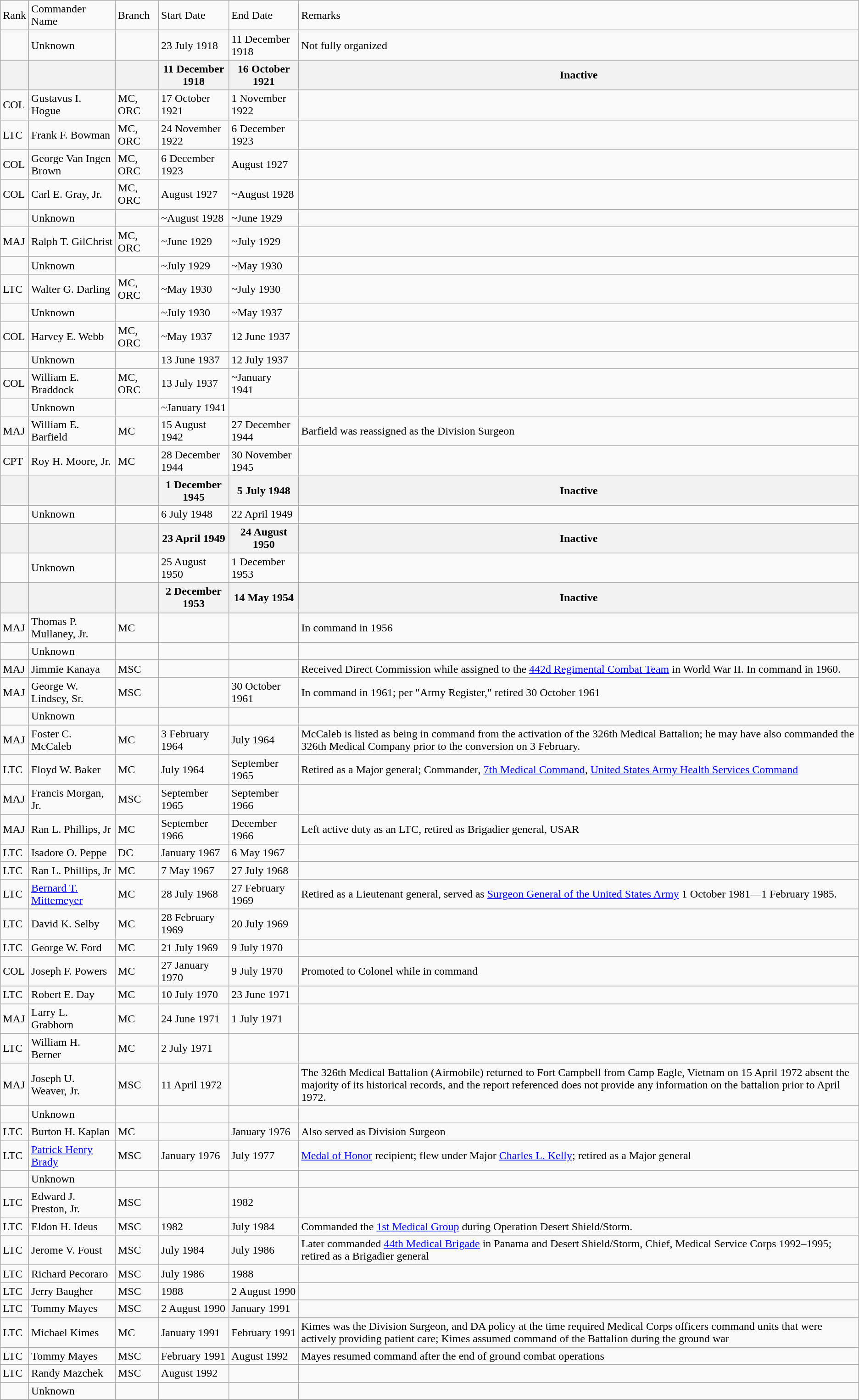<table class="wikitable sortable">
<tr>
<td>Rank</td>
<td>Commander Name</td>
<td>Branch</td>
<td>Start Date</td>
<td>End Date</td>
<td>Remarks</td>
</tr>
<tr>
<td></td>
<td>Unknown</td>
<td></td>
<td>23 July 1918</td>
<td>11 December 1918</td>
<td>Not fully organized</td>
</tr>
<tr>
<th></th>
<th></th>
<th></th>
<th>11 December 1918</th>
<th>16 October 1921</th>
<th>Inactive</th>
</tr>
<tr>
<td>COL</td>
<td>Gustavus I. Hogue</td>
<td>MC, ORC</td>
<td>17 October 1921</td>
<td>1 November 1922</td>
<td></td>
</tr>
<tr>
<td>LTC</td>
<td>Frank F. Bowman</td>
<td>MC, ORC</td>
<td>24 November 1922</td>
<td>6 December 1923</td>
<td></td>
</tr>
<tr>
<td>COL</td>
<td>George Van Ingen Brown</td>
<td>MC, ORC</td>
<td>6 December 1923</td>
<td>August 1927</td>
<td></td>
</tr>
<tr>
<td>COL</td>
<td>Carl E. Gray, Jr.</td>
<td>MC, ORC</td>
<td>August 1927</td>
<td>~August 1928</td>
<td></td>
</tr>
<tr>
<td></td>
<td>Unknown</td>
<td></td>
<td>~August 1928</td>
<td>~June 1929</td>
<td></td>
</tr>
<tr>
<td>MAJ</td>
<td>Ralph T. GilChrist</td>
<td>MC, ORC</td>
<td>~June 1929</td>
<td>~July 1929</td>
<td></td>
</tr>
<tr>
<td></td>
<td>Unknown</td>
<td></td>
<td>~July 1929</td>
<td>~May 1930</td>
<td></td>
</tr>
<tr>
<td>LTC</td>
<td>Walter G. Darling</td>
<td>MC, ORC</td>
<td>~May 1930</td>
<td>~July 1930</td>
<td></td>
</tr>
<tr>
<td></td>
<td>Unknown</td>
<td></td>
<td>~July 1930</td>
<td>~May 1937</td>
<td></td>
</tr>
<tr>
<td>COL</td>
<td>Harvey E. Webb</td>
<td>MC, ORC</td>
<td>~May 1937</td>
<td>12 June 1937</td>
<td></td>
</tr>
<tr>
<td></td>
<td>Unknown</td>
<td></td>
<td>13 June 1937</td>
<td>12 July 1937</td>
<td></td>
</tr>
<tr>
<td>COL</td>
<td>William E. Braddock</td>
<td>MC, ORC</td>
<td>13 July 1937</td>
<td>~January 1941</td>
<td></td>
</tr>
<tr>
<td></td>
<td>Unknown</td>
<td></td>
<td>~January 1941</td>
<td></td>
<td></td>
</tr>
<tr>
<td>MAJ</td>
<td>William E. Barfield</td>
<td>MC</td>
<td>15 August 1942</td>
<td>27 December 1944</td>
<td>Barfield was reassigned as the Division Surgeon</td>
</tr>
<tr>
<td>CPT</td>
<td>Roy H. Moore, Jr.</td>
<td>MC</td>
<td>28 December 1944</td>
<td>30 November 1945</td>
<td></td>
</tr>
<tr>
<th></th>
<th></th>
<th></th>
<th>1 December 1945</th>
<th>5 July 1948</th>
<th>Inactive</th>
</tr>
<tr>
<td></td>
<td>Unknown</td>
<td></td>
<td>6 July 1948</td>
<td>22 April 1949</td>
<td></td>
</tr>
<tr>
<th></th>
<th></th>
<th></th>
<th>23 April 1949</th>
<th>24 August 1950</th>
<th>Inactive</th>
</tr>
<tr>
<td></td>
<td>Unknown</td>
<td></td>
<td>25 August 1950</td>
<td>1 December 1953</td>
<td></td>
</tr>
<tr>
<th></th>
<th></th>
<th></th>
<th>2 December 1953</th>
<th>14 May 1954</th>
<th>Inactive</th>
</tr>
<tr>
<td>MAJ</td>
<td>Thomas P. Mullaney, Jr.</td>
<td>MC</td>
<td></td>
<td></td>
<td>In command in 1956</td>
</tr>
<tr>
<td></td>
<td>Unknown</td>
<td></td>
<td></td>
<td></td>
<td></td>
</tr>
<tr>
<td>MAJ</td>
<td>Jimmie Kanaya</td>
<td>MSC</td>
<td></td>
<td></td>
<td>Received Direct Commission while assigned to the <a href='#'>442d Regimental Combat Team</a> in World War II. In command in 1960.</td>
</tr>
<tr>
<td>MAJ</td>
<td>George W. Lindsey, Sr.</td>
<td>MSC</td>
<td></td>
<td>30 October 1961</td>
<td>In command in 1961; per "Army Register," retired 30 October 1961</td>
</tr>
<tr>
<td></td>
<td>Unknown</td>
<td></td>
<td></td>
<td></td>
<td></td>
</tr>
<tr>
<td>MAJ</td>
<td>Foster C. McCaleb</td>
<td>MC</td>
<td>3 February 1964</td>
<td>July 1964</td>
<td>McCaleb is listed as being in command from the activation of the 326th Medical Battalion; he may have also commanded the 326th Medical Company prior to the conversion on 3 February.</td>
</tr>
<tr>
<td>LTC</td>
<td>Floyd W. Baker</td>
<td>MC</td>
<td>July 1964</td>
<td>September 1965</td>
<td>Retired as a Major general; Commander, <a href='#'>7th Medical Command</a>, <a href='#'>United States Army Health Services Command</a></td>
</tr>
<tr>
<td>MAJ</td>
<td>Francis Morgan, Jr.</td>
<td>MSC</td>
<td>September 1965</td>
<td>September 1966</td>
<td></td>
</tr>
<tr>
<td>MAJ</td>
<td>Ran L. Phillips, Jr</td>
<td>MC</td>
<td>September 1966</td>
<td>December 1966</td>
<td>Left active duty as an LTC, retired as Brigadier general, USAR</td>
</tr>
<tr>
<td>LTC</td>
<td>Isadore O. Peppe</td>
<td>DC</td>
<td>January 1967</td>
<td>6 May 1967</td>
<td></td>
</tr>
<tr>
<td>LTC</td>
<td>Ran L. Phillips, Jr</td>
<td>MC</td>
<td>7 May 1967</td>
<td>27 July 1968</td>
</tr>
<tr>
<td>LTC</td>
<td><a href='#'>Bernard T. Mittemeyer</a></td>
<td>MC</td>
<td>28 July 1968</td>
<td>27 February 1969</td>
<td>Retired as a Lieutenant general, served as <a href='#'>Surgeon General of the United States Army</a> 1 October 1981—1 February 1985.</td>
</tr>
<tr>
<td>LTC</td>
<td>David K. Selby</td>
<td>MC</td>
<td>28 February 1969</td>
<td>20 July 1969</td>
<td></td>
</tr>
<tr>
<td>LTC</td>
<td>George W. Ford</td>
<td>MC</td>
<td>21 July 1969</td>
<td>9 July 1970</td>
</tr>
<tr>
<td>COL</td>
<td>Joseph F. Powers</td>
<td>MC</td>
<td>27 January 1970</td>
<td>9 July 1970</td>
<td>Promoted to Colonel while in command</td>
</tr>
<tr>
<td>LTC</td>
<td>Robert E. Day</td>
<td>MC</td>
<td>10 July 1970</td>
<td>23 June 1971</td>
</tr>
<tr>
<td>MAJ</td>
<td>Larry L. Grabhorn</td>
<td>MC</td>
<td>24 June 1971</td>
<td>1 July 1971</td>
<td></td>
</tr>
<tr>
<td>LTC</td>
<td>William H. Berner</td>
<td>MC</td>
<td>2 July 1971</td>
<td></td>
<td></td>
</tr>
<tr>
<td>MAJ</td>
<td>Joseph U. Weaver, Jr.</td>
<td>MSC</td>
<td>11 April 1972</td>
<td></td>
<td>The 326th Medical Battalion (Airmobile) returned to Fort Campbell from Camp Eagle, Vietnam on 15 April 1972 absent the majority of its historical records, and the report referenced does not provide any information on the battalion prior to April 1972.</td>
</tr>
<tr>
<td></td>
<td>Unknown</td>
<td></td>
<td></td>
<td></td>
<td></td>
</tr>
<tr>
<td>LTC</td>
<td>Burton H. Kaplan</td>
<td>MC</td>
<td></td>
<td>January 1976</td>
<td>Also served as Division Surgeon</td>
</tr>
<tr>
<td>LTC</td>
<td><a href='#'>Patrick Henry Brady</a></td>
<td>MSC</td>
<td>January 1976</td>
<td>July 1977</td>
<td><a href='#'>Medal of Honor</a> recipient; flew under Major <a href='#'>Charles L. Kelly</a>; retired as a Major general</td>
</tr>
<tr>
<td></td>
<td>Unknown</td>
<td></td>
<td></td>
<td></td>
<td></td>
</tr>
<tr>
<td>LTC</td>
<td>Edward J. Preston, Jr.</td>
<td>MSC</td>
<td></td>
<td>1982</td>
<td></td>
</tr>
<tr>
<td>LTC</td>
<td>Eldon H. Ideus</td>
<td>MSC</td>
<td>1982</td>
<td>July 1984</td>
<td>Commanded the <a href='#'>1st Medical Group</a> during Operation Desert Shield/Storm.</td>
</tr>
<tr>
<td>LTC</td>
<td>Jerome V. Foust</td>
<td>MSC</td>
<td>July 1984</td>
<td>July 1986</td>
<td>Later commanded <a href='#'>44th Medical Brigade</a> in Panama and Desert Shield/Storm, Chief, Medical Service Corps 1992–1995; retired as a Brigadier general</td>
</tr>
<tr>
<td>LTC</td>
<td>Richard Pecoraro</td>
<td>MSC</td>
<td>July 1986</td>
<td>1988</td>
<td></td>
</tr>
<tr>
<td>LTC</td>
<td>Jerry Baugher</td>
<td>MSC</td>
<td>1988</td>
<td>2 August 1990</td>
<td></td>
</tr>
<tr>
<td>LTC</td>
<td>Tommy Mayes</td>
<td>MSC</td>
<td>2 August 1990</td>
<td>January 1991</td>
<td></td>
</tr>
<tr>
<td>LTC</td>
<td>Michael Kimes</td>
<td>MC</td>
<td>January 1991</td>
<td>February 1991</td>
<td>Kimes was the Division Surgeon, and DA policy at the time required Medical Corps officers command units that were actively providing patient care; Kimes assumed command of the Battalion during the ground war</td>
</tr>
<tr>
<td>LTC</td>
<td>Tommy Mayes</td>
<td>MSC</td>
<td>February 1991</td>
<td>August 1992</td>
<td>Mayes resumed command after the end of ground combat operations</td>
</tr>
<tr>
<td>LTC</td>
<td>Randy Mazchek</td>
<td>MSC</td>
<td>August 1992</td>
<td></td>
<td></td>
</tr>
<tr>
<td></td>
<td>Unknown</td>
<td></td>
<td></td>
<td></td>
<td></td>
</tr>
<tr>
</tr>
</table>
